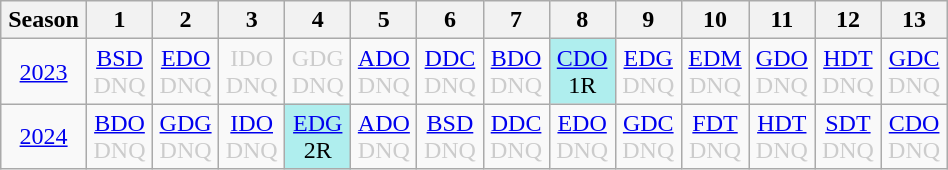<table class="wikitable" style="width:50%; margin:0">
<tr>
<th>Season</th>
<th>1</th>
<th>2</th>
<th>3</th>
<th>4</th>
<th>5</th>
<th>6</th>
<th>7</th>
<th>8</th>
<th>9</th>
<th>10</th>
<th>11</th>
<th>12</th>
<th>13</th>
</tr>
<tr>
<td style="text-align:center;"background:#efefef;"><a href='#'>2023</a></td>
<td style="text-align:center; color:#ccc;"><a href='#'>BSD</a><br>DNQ</td>
<td style="text-align:center; color:#ccc;"><a href='#'>EDO</a><br>DNQ</td>
<td style="text-align:center; color:#ccc;">IDO<br>DNQ</td>
<td style="text-align:center; color:#ccc;">GDG<br>DNQ</td>
<td style="text-align:center; color:#ccc;"><a href='#'>ADO</a><br>DNQ</td>
<td style="text-align:center; color:#ccc;"><a href='#'>DDC</a><br>DNQ</td>
<td style="text-align:center; color:#ccc;"><a href='#'>BDO</a><br>DNQ</td>
<td style="text-align:center; background:#afeeee;"><a href='#'>CDO</a><br>1R</td>
<td style="text-align:center; color:#ccc;"><a href='#'>EDG</a><br>DNQ</td>
<td style="text-align:center; color:#ccc;"><a href='#'>EDM</a><br>DNQ</td>
<td style="text-align:center; color:#ccc;"><a href='#'>GDO</a><br>DNQ</td>
<td style="text-align:center; color:#ccc;"><a href='#'>HDT</a><br>DNQ</td>
<td style="text-align:center; color:#ccc;"><a href='#'>GDC</a><br>DNQ</td>
</tr>
<tr>
<td style="text-align:center;"background:#efefef;"><a href='#'>2024</a></td>
<td style="text-align:center; color:#ccc;"><a href='#'>BDO</a><br>DNQ</td>
<td style="text-align:center; color:#ccc;"><a href='#'>GDG</a><br>DNQ</td>
<td style="text-align:center; color:#ccc;"><a href='#'>IDO</a><br>DNQ</td>
<td style="text-align:center; background:#afeeee;"><a href='#'>EDG</a><br>2R</td>
<td style="text-align:center; color:#ccc;"><a href='#'>ADO</a><br>DNQ</td>
<td style="text-align:center; color:#ccc;"><a href='#'>BSD</a><br>DNQ</td>
<td style="text-align:center; color:#ccc;"><a href='#'>DDC</a><br>DNQ</td>
<td style="text-align:center; color:#ccc;"><a href='#'>EDO</a><br>DNQ</td>
<td style="text-align:center; color:#ccc;"><a href='#'>GDC</a><br>DNQ</td>
<td style="text-align:center; color:#ccc;"><a href='#'>FDT</a><br>DNQ</td>
<td style="text-align:center; color:#ccc;"><a href='#'>HDT</a><br>DNQ</td>
<td style="text-align:center; color:#ccc;"><a href='#'>SDT</a><br>DNQ</td>
<td style="text-align:center; color:#ccc;"><a href='#'>CDO</a><br>DNQ</td>
</tr>
</table>
